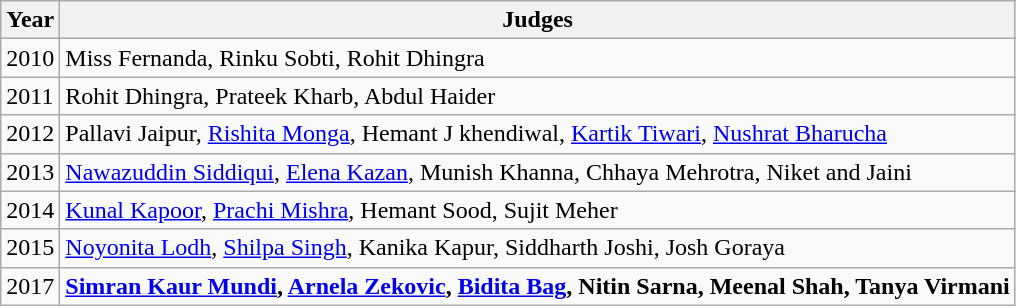<table class="wikitable">
<tr>
<th>Year</th>
<th>Judges</th>
</tr>
<tr>
<td>2010</td>
<td>Miss Fernanda, Rinku Sobti, Rohit Dhingra</td>
</tr>
<tr>
<td>2011</td>
<td>Rohit Dhingra, Prateek Kharb, Abdul Haider</td>
</tr>
<tr>
<td>2012</td>
<td>Pallavi Jaipur, <a href='#'>Rishita Monga</a>, Hemant J khendiwal, <a href='#'>Kartik Tiwari</a>, <a href='#'>Nushrat Bharucha</a></td>
</tr>
<tr>
<td>2013</td>
<td><a href='#'>Nawazuddin Siddiqui</a>, <a href='#'>Elena Kazan</a>, Munish Khanna, Chhaya Mehrotra, Niket and Jaini</td>
</tr>
<tr>
<td>2014</td>
<td><a href='#'>Kunal Kapoor</a>, <a href='#'>Prachi Mishra</a>, Hemant Sood, Sujit Meher</td>
</tr>
<tr>
<td>2015</td>
<td><a href='#'>Noyonita Lodh</a>, <a href='#'>Shilpa Singh</a>, Kanika Kapur, Siddharth Joshi, Josh Goraya</td>
</tr>
<tr>
<td>2017</td>
<td><strong><a href='#'>Simran Kaur Mundi</a>, <a href='#'>Arnela Zekovic</a>, <a href='#'>Bidita Bag</a>, Nitin Sarna, Meenal Shah, Tanya Virmani</strong></td>
</tr>
</table>
